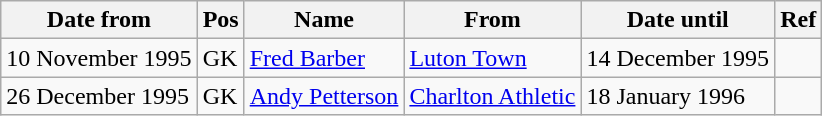<table class="wikitable">
<tr>
<th>Date from</th>
<th>Pos</th>
<th>Name</th>
<th>From</th>
<th>Date until</th>
<th>Ref</th>
</tr>
<tr>
<td>10 November 1995</td>
<td>GK</td>
<td> <a href='#'>Fred Barber</a></td>
<td> <a href='#'>Luton Town</a></td>
<td>14 December 1995</td>
<td></td>
</tr>
<tr>
<td>26 December 1995</td>
<td>GK</td>
<td> <a href='#'>Andy Petterson</a></td>
<td> <a href='#'>Charlton Athletic</a></td>
<td>18 January 1996</td>
<td></td>
</tr>
</table>
